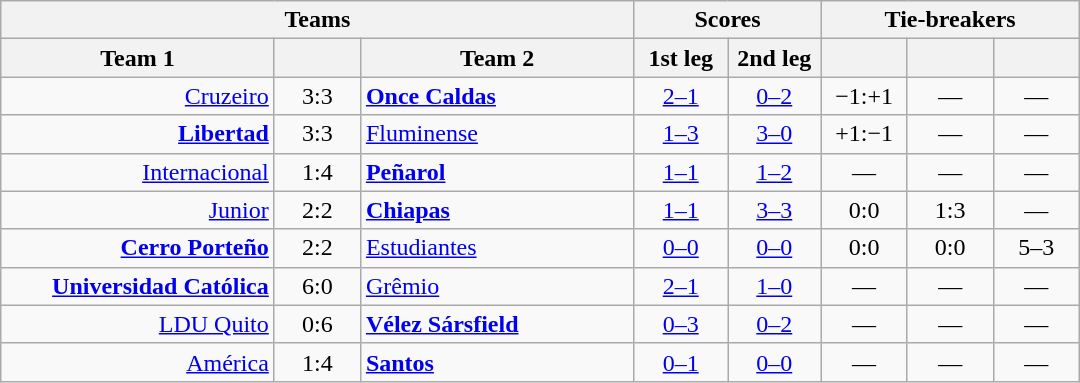<table class="wikitable" style="text-align:center;">
<tr>
<th colspan=3>Teams</th>
<th colspan=2>Scores</th>
<th colspan=3>Tie-breakers</th>
</tr>
<tr>
<th width="175">Team 1</th>
<th width="50"></th>
<th width="175">Team 2</th>
<th width="55">1st leg</th>
<th width="55">2nd leg</th>
<th width="50"></th>
<th width="50"></th>
<th width="50"></th>
</tr>
<tr>
<td align=right><a href='#'>Cruzeiro</a> </td>
<td>3:3</td>
<td align=left> <strong><a href='#'>Once Caldas</a></strong></td>
<td><a href='#'>2–1</a></td>
<td><a href='#'>0–2</a></td>
<td>−1:+1</td>
<td>—</td>
<td>—</td>
</tr>
<tr>
<td align=right><strong><a href='#'>Libertad</a></strong> </td>
<td>3:3</td>
<td align=left> <a href='#'>Fluminense</a></td>
<td><a href='#'>1–3</a></td>
<td><a href='#'>3–0</a></td>
<td>+1:−1</td>
<td>—</td>
<td>—</td>
</tr>
<tr>
<td align=right><a href='#'>Internacional</a> </td>
<td>1:4</td>
<td align=left> <strong><a href='#'>Peñarol</a></strong></td>
<td><a href='#'>1–1</a></td>
<td><a href='#'>1–2</a></td>
<td>—</td>
<td>—</td>
<td>—</td>
</tr>
<tr>
<td align=right><a href='#'>Junior</a> </td>
<td>2:2</td>
<td align=left> <strong><a href='#'>Chiapas</a></strong></td>
<td><a href='#'>1–1</a></td>
<td><a href='#'>3–3</a></td>
<td>0:0</td>
<td>1:3</td>
<td>—</td>
</tr>
<tr>
<td align=right><strong><a href='#'>Cerro Porteño</a></strong> </td>
<td>2:2</td>
<td align=left> <a href='#'>Estudiantes</a></td>
<td><a href='#'>0–0</a></td>
<td><a href='#'>0–0</a></td>
<td>0:0</td>
<td>0:0</td>
<td>5–3</td>
</tr>
<tr>
<td align=right><strong><a href='#'>Universidad Católica</a></strong> </td>
<td>6:0</td>
<td align=left> <a href='#'>Grêmio</a></td>
<td><a href='#'>2–1</a></td>
<td><a href='#'>1–0</a></td>
<td>—</td>
<td>—</td>
<td>—</td>
</tr>
<tr>
<td align=right><a href='#'>LDU Quito</a> </td>
<td>0:6</td>
<td align=left> <strong><a href='#'>Vélez Sársfield</a></strong></td>
<td><a href='#'>0–3</a></td>
<td><a href='#'>0–2</a></td>
<td>—</td>
<td>—</td>
<td>—</td>
</tr>
<tr>
<td align=right><a href='#'>América</a> </td>
<td>1:4</td>
<td align=left> <strong><a href='#'>Santos</a></strong></td>
<td><a href='#'>0–1</a></td>
<td><a href='#'>0–0</a></td>
<td>—</td>
<td>—</td>
<td>—</td>
</tr>
</table>
